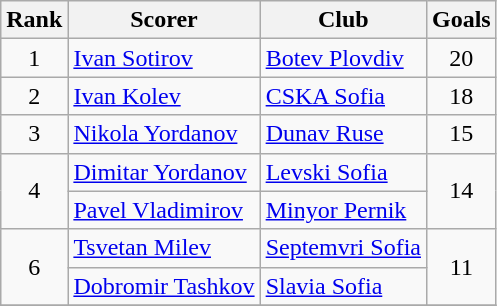<table class="wikitable" style="text-align:center">
<tr>
<th>Rank</th>
<th>Scorer</th>
<th>Club</th>
<th>Goals</th>
</tr>
<tr>
<td rowspan="1">1</td>
<td align="left"> <a href='#'>Ivan Sotirov</a></td>
<td align="left"><a href='#'>Botev Plovdiv</a></td>
<td rowspan="1">20</td>
</tr>
<tr>
<td rowspan="1">2</td>
<td align="left"> <a href='#'>Ivan Kolev</a></td>
<td align="left"><a href='#'>CSKA Sofia</a></td>
<td rowspan="1">18</td>
</tr>
<tr>
<td rowspan="1">3</td>
<td align="left"> <a href='#'>Nikola Yordanov</a></td>
<td align="left"><a href='#'>Dunav Ruse</a></td>
<td rowspan="1">15</td>
</tr>
<tr>
<td rowspan="2">4</td>
<td align="left"> <a href='#'>Dimitar Yordanov</a></td>
<td align="left"><a href='#'>Levski Sofia</a></td>
<td rowspan="2">14</td>
</tr>
<tr>
<td align="left"> <a href='#'>Pavel Vladimirov</a></td>
<td align="left"><a href='#'>Minyor Pernik</a></td>
</tr>
<tr>
<td rowspan="2">6</td>
<td align="left"> <a href='#'>Tsvetan Milev</a></td>
<td align="left"><a href='#'>Septemvri Sofia</a></td>
<td rowspan="2">11</td>
</tr>
<tr>
<td align="left"> <a href='#'>Dobromir Tashkov</a></td>
<td align="left"><a href='#'>Slavia Sofia</a></td>
</tr>
<tr>
</tr>
</table>
